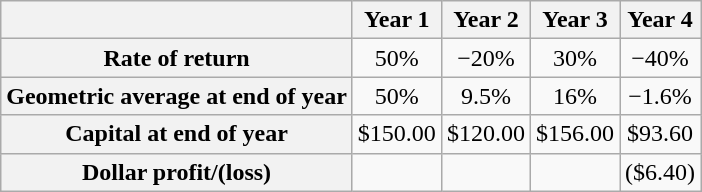<table class="wikitable" style="text-align:center">
<tr>
<th></th>
<th>Year 1</th>
<th>Year 2</th>
<th>Year 3</th>
<th>Year 4</th>
</tr>
<tr>
<th>Rate of return</th>
<td>50%</td>
<td>−20%</td>
<td>30%</td>
<td>−40%</td>
</tr>
<tr>
<th>Geometric average at end of year</th>
<td>50%</td>
<td>9.5%</td>
<td>16%</td>
<td>−1.6%</td>
</tr>
<tr>
<th>Capital at end of year</th>
<td>$150.00</td>
<td>$120.00</td>
<td>$156.00</td>
<td>$93.60</td>
</tr>
<tr>
<th>Dollar profit/(loss)</th>
<td></td>
<td></td>
<td></td>
<td>($6.40)</td>
</tr>
</table>
